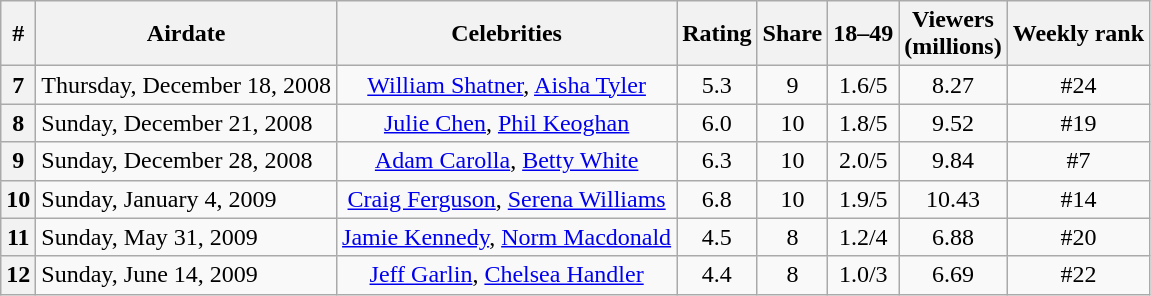<table class="wikitable">
<tr>
<th>#</th>
<th>Airdate</th>
<th>Celebrities</th>
<th>Rating</th>
<th>Share</th>
<th>18–49</th>
<th>Viewers<br>(millions)</th>
<th>Weekly rank</th>
</tr>
<tr>
<th>7</th>
<td>Thursday, December 18, 2008</td>
<td style="text-align:center"><a href='#'>William Shatner</a>, <a href='#'>Aisha Tyler</a></td>
<td style="text-align:center">5.3</td>
<td style="text-align:center">9</td>
<td style="text-align:center">1.6/5</td>
<td style="text-align:center">8.27</td>
<td style="text-align:center">#24</td>
</tr>
<tr>
<th>8</th>
<td>Sunday, December 21, 2008</td>
<td style="text-align:center"><a href='#'>Julie Chen</a>, <a href='#'>Phil Keoghan</a></td>
<td style="text-align:center">6.0</td>
<td style="text-align:center">10</td>
<td style="text-align:center">1.8/5</td>
<td style="text-align:center">9.52</td>
<td style="text-align:center">#19</td>
</tr>
<tr>
<th>9</th>
<td>Sunday, December 28, 2008</td>
<td style="text-align:center"><a href='#'>Adam Carolla</a>, <a href='#'>Betty White</a></td>
<td style="text-align:center">6.3</td>
<td style="text-align:center">10</td>
<td style="text-align:center">2.0/5</td>
<td style="text-align:center">9.84</td>
<td style="text-align:center">#7</td>
</tr>
<tr>
<th>10</th>
<td>Sunday, January 4, 2009</td>
<td style="text-align:center"><a href='#'>Craig Ferguson</a>, <a href='#'>Serena Williams</a></td>
<td style="text-align:center">6.8</td>
<td style="text-align:center">10</td>
<td style="text-align:center">1.9/5</td>
<td style="text-align:center">10.43</td>
<td style="text-align:center">#14</td>
</tr>
<tr>
<th>11</th>
<td>Sunday, May 31, 2009</td>
<td style="text-align:center"><a href='#'>Jamie Kennedy</a>, <a href='#'>Norm Macdonald</a></td>
<td style="text-align:center">4.5</td>
<td style="text-align:center">8</td>
<td style="text-align:center">1.2/4</td>
<td style="text-align:center">6.88</td>
<td style="text-align:center">#20</td>
</tr>
<tr>
<th>12</th>
<td>Sunday, June 14, 2009</td>
<td style="text-align:center"><a href='#'>Jeff Garlin</a>, <a href='#'>Chelsea Handler</a></td>
<td style="text-align:center">4.4</td>
<td style="text-align:center">8</td>
<td style="text-align:center">1.0/3</td>
<td style="text-align:center">6.69</td>
<td style="text-align:center">#22</td>
</tr>
</table>
